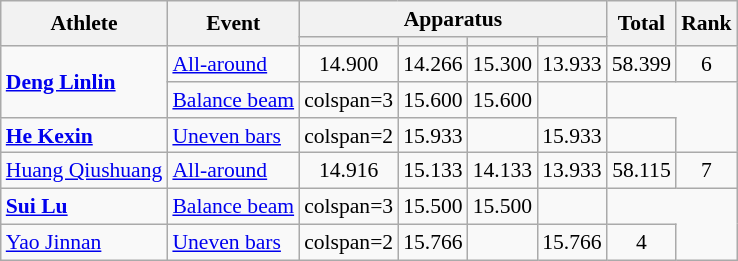<table class="wikitable" style="font-size:90%">
<tr>
<th rowspan=2>Athlete</th>
<th rowspan=2>Event</th>
<th colspan =4>Apparatus</th>
<th rowspan=2>Total</th>
<th rowspan=2>Rank</th>
</tr>
<tr style="font-size:95%">
<th></th>
<th></th>
<th></th>
<th></th>
</tr>
<tr align=center>
<td align=left rowspan=2><strong><a href='#'>Deng Linlin</a></strong></td>
<td align=left><a href='#'>All-around</a></td>
<td>14.900</td>
<td>14.266</td>
<td>15.300</td>
<td>13.933</td>
<td>58.399</td>
<td>6</td>
</tr>
<tr align=center>
<td align=left><a href='#'>Balance beam</a></td>
<td>colspan=3 </td>
<td>15.600</td>
<td>15.600</td>
<td></td>
</tr>
<tr align=center>
<td align=left><strong><a href='#'>He Kexin</a></strong></td>
<td align=left><a href='#'>Uneven bars</a></td>
<td>colspan=2 </td>
<td>15.933</td>
<td></td>
<td>15.933</td>
<td></td>
</tr>
<tr align=center>
<td align=left><a href='#'>Huang Qiushuang</a></td>
<td align=left><a href='#'>All-around</a></td>
<td>14.916</td>
<td>15.133</td>
<td>14.133</td>
<td>13.933</td>
<td>58.115</td>
<td>7</td>
</tr>
<tr align=center>
<td align=left><strong><a href='#'>Sui Lu</a></strong></td>
<td align=left><a href='#'>Balance beam</a></td>
<td>colspan=3 </td>
<td>15.500</td>
<td>15.500</td>
<td></td>
</tr>
<tr align=center>
<td align=left><a href='#'>Yao Jinnan</a></td>
<td align=left><a href='#'>Uneven bars</a></td>
<td>colspan=2 </td>
<td>15.766</td>
<td></td>
<td>15.766</td>
<td>4</td>
</tr>
</table>
